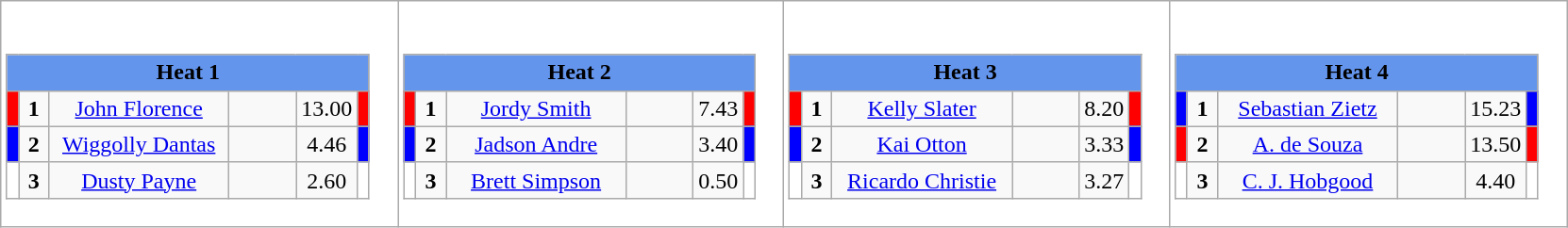<table class="wikitable" style="background:#fff;">
<tr>
<td><div><br><table class="wikitable">
<tr>
<td colspan="6"  style="text-align:center; background:#6495ed;"><strong>Heat 1</strong></td>
</tr>
<tr>
<td style="width:01px; background: #f00;"></td>
<td style="width:14px; text-align:center;"><strong>1</strong></td>
<td style="width:120px; text-align:center;"><a href='#'>John Florence</a></td>
<td style="width:40px; text-align:center;"></td>
<td style="width:20px; text-align:center;">13.00</td>
<td style="width:01px; background: #f00;"></td>
</tr>
<tr>
<td style="width:01px; background: #00f;"></td>
<td style="width:14px; text-align:center;"><strong>2</strong></td>
<td style="width:120px; text-align:center;"><a href='#'>Wiggolly Dantas</a></td>
<td style="width:40px; text-align:center;"></td>
<td style="width:20px; text-align:center;">4.46</td>
<td style="width:01px; background: #00f;"></td>
</tr>
<tr>
<td style="width:01px; background: #fff;"></td>
<td style="width:14px; text-align:center;"><strong>3</strong></td>
<td style="width:120px; text-align:center;"><a href='#'>Dusty Payne</a></td>
<td style="width:40px; text-align:center;"></td>
<td style="width:20px; text-align:center;">2.60</td>
<td style="width:01px; background: #fff;"></td>
</tr>
</table>
</div></td>
<td><div><br><table class="wikitable">
<tr>
<td colspan="6"  style="text-align:center; background:#6495ed;"><strong>Heat 2</strong></td>
</tr>
<tr>
<td style="width:01px; background: #f00;"></td>
<td style="width:14px; text-align:center;"><strong>1</strong></td>
<td style="width:120px; text-align:center;"><a href='#'>Jordy Smith</a></td>
<td style="width:40px; text-align:center;"></td>
<td style="width:20px; text-align:center;">7.43</td>
<td style="width:01px; background: #f00;"></td>
</tr>
<tr>
<td style="width:01px; background: #00f;"></td>
<td style="width:14px; text-align:center;"><strong>2</strong></td>
<td style="width:120px; text-align:center;"><a href='#'>Jadson Andre</a></td>
<td style="width:40px; text-align:center;"></td>
<td style="width:20px; text-align:center;">3.40</td>
<td style="width:01px; background: #00f;"></td>
</tr>
<tr>
<td style="width:01px; background: #fff;"></td>
<td style="width:14px; text-align:center;"><strong>3</strong></td>
<td style="width:120px; text-align:center;"><a href='#'>Brett Simpson</a></td>
<td style="width:40px; text-align:center;"></td>
<td style="width:20px; text-align:center;">0.50</td>
<td style="width:01px; background: #fff;"></td>
</tr>
</table>
</div></td>
<td><div><br><table class="wikitable">
<tr>
<td colspan="6"  style="text-align:center; background:#6495ed;"><strong>Heat 3</strong></td>
</tr>
<tr>
<td style="width:01px; background: #f00;"></td>
<td style="width:14px; text-align:center;"><strong>1</strong></td>
<td style="width:120px; text-align:center;"><a href='#'>Kelly Slater</a></td>
<td style="width:40px; text-align:center;"></td>
<td style="width:20px; text-align:center;">8.20</td>
<td style="width:01px; background: #f00;"></td>
</tr>
<tr>
<td style="width:01px; background: #00f;"></td>
<td style="width:14px; text-align:center;"><strong>2</strong></td>
<td style="width:120px; text-align:center;"><a href='#'>Kai Otton</a></td>
<td style="width:40px; text-align:center;"></td>
<td style="width:20px; text-align:center;">3.33</td>
<td style="width:01px; background: #00f;"></td>
</tr>
<tr>
<td style="width:01px; background: #fff;"></td>
<td style="width:14px; text-align:center;"><strong>3</strong></td>
<td style="width:120px; text-align:center;"><a href='#'>Ricardo Christie</a></td>
<td style="width:40px; text-align:center;"></td>
<td style="width:20px; text-align:center;">3.27</td>
<td style="width:01px; background: #fff;"></td>
</tr>
</table>
</div></td>
<td><div><br><table class="wikitable">
<tr>
<td colspan="6"  style="text-align:center; background:#6495ed;"><strong>Heat 4</strong></td>
</tr>
<tr>
<td style="width:01px; background: #00f;"></td>
<td style="width:14px; text-align:center;"><strong>1</strong></td>
<td style="width:120px; text-align:center;"><a href='#'>Sebastian Zietz</a></td>
<td style="width:40px; text-align:center;"></td>
<td style="width:20px; text-align:center;">15.23</td>
<td style="width:01px; background: #00f;"></td>
</tr>
<tr>
<td style="width:01px; background: #f00;"></td>
<td style="width:14px; text-align:center;"><strong>2</strong></td>
<td style="width:120px; text-align:center;"><a href='#'>A. de Souza</a></td>
<td style="width:40px; text-align:center;"></td>
<td style="width:20px; text-align:center;">13.50</td>
<td style="width:01px; background: #f00;"></td>
</tr>
<tr>
<td style="width:01px; background: #fff;"></td>
<td style="width:14px; text-align:center;"><strong>3</strong></td>
<td style="width:120px; text-align:center;"><a href='#'>C. J. Hobgood</a></td>
<td style="width:40px; text-align:center;"></td>
<td style="width:20px; text-align:center;">4.40</td>
<td style="width:01px; background: #fff;"></td>
</tr>
</table>
</div></td>
</tr>
</table>
